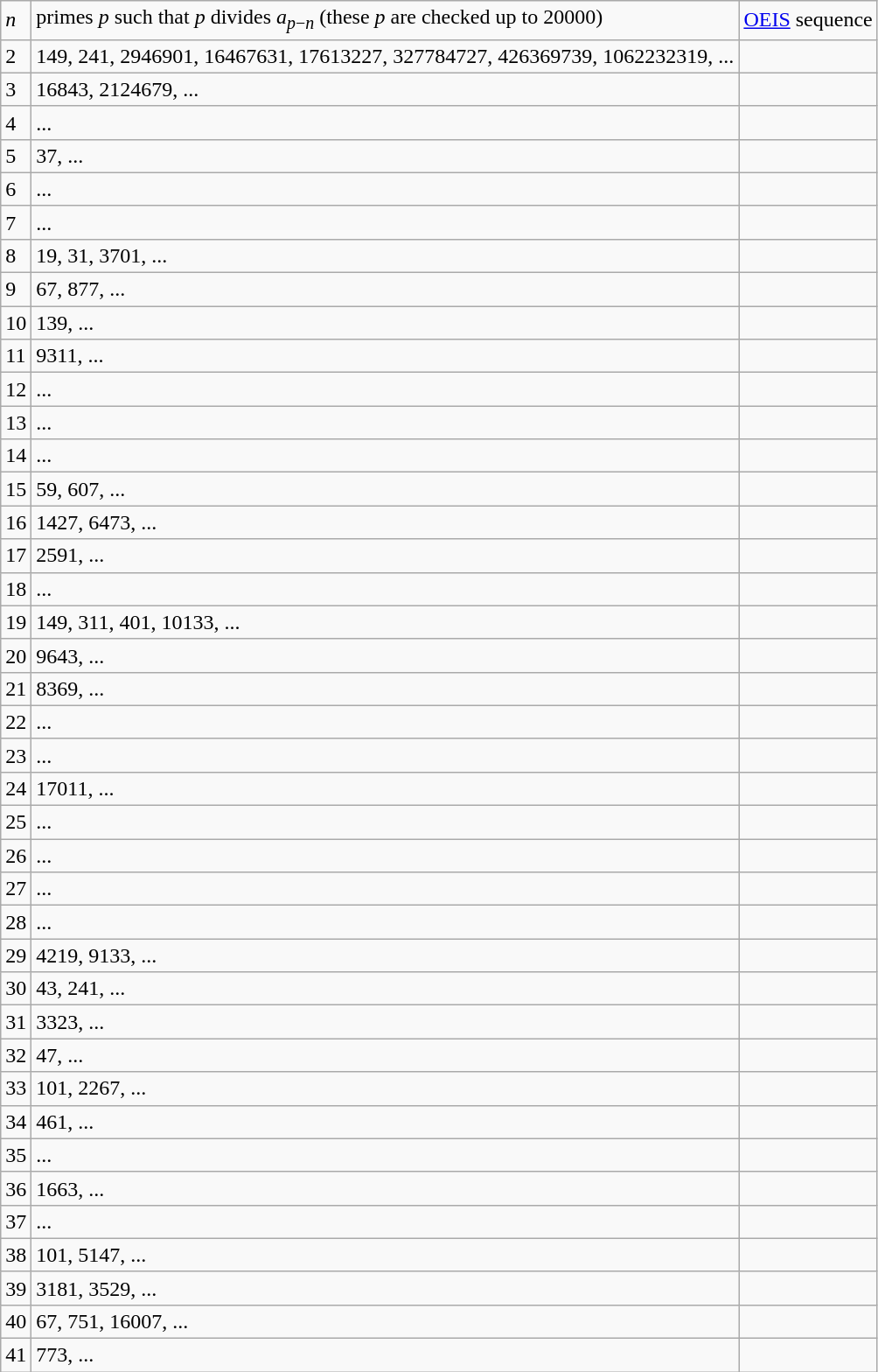<table class="wikitable">
<tr>
<td><em>n</em></td>
<td>primes <em>p</em> such that <em>p</em> divides <em>a</em><sub><em>p</em>−<em>n</em></sub> (these <em>p</em> are checked up to 20000)</td>
<td><a href='#'>OEIS</a> sequence</td>
</tr>
<tr>
<td>2</td>
<td>149, 241, 2946901, 16467631, 17613227, 327784727, 426369739, 1062232319, ...</td>
<td></td>
</tr>
<tr>
<td>3</td>
<td>16843, 2124679, ...</td>
<td></td>
</tr>
<tr>
<td>4</td>
<td>...</td>
<td></td>
</tr>
<tr>
<td>5</td>
<td>37, ...</td>
<td></td>
</tr>
<tr>
<td>6</td>
<td>...</td>
<td></td>
</tr>
<tr>
<td>7</td>
<td>...</td>
<td></td>
</tr>
<tr>
<td>8</td>
<td>19, 31, 3701, ...</td>
<td></td>
</tr>
<tr>
<td>9</td>
<td>67, 877, ...</td>
<td></td>
</tr>
<tr>
<td>10</td>
<td>139, ...</td>
<td></td>
</tr>
<tr>
<td>11</td>
<td>9311, ...</td>
<td></td>
</tr>
<tr>
<td>12</td>
<td>...</td>
<td></td>
</tr>
<tr>
<td>13</td>
<td>...</td>
<td></td>
</tr>
<tr>
<td>14</td>
<td>...</td>
<td></td>
</tr>
<tr>
<td>15</td>
<td>59, 607, ...</td>
<td></td>
</tr>
<tr>
<td>16</td>
<td>1427, 6473, ...</td>
<td></td>
</tr>
<tr>
<td>17</td>
<td>2591, ...</td>
<td></td>
</tr>
<tr>
<td>18</td>
<td>...</td>
<td></td>
</tr>
<tr>
<td>19</td>
<td>149, 311, 401, 10133, ...</td>
<td></td>
</tr>
<tr>
<td>20</td>
<td>9643, ...</td>
<td></td>
</tr>
<tr>
<td>21</td>
<td>8369, ...</td>
<td></td>
</tr>
<tr>
<td>22</td>
<td>...</td>
<td></td>
</tr>
<tr>
<td>23</td>
<td>...</td>
<td></td>
</tr>
<tr>
<td>24</td>
<td>17011, ...</td>
<td></td>
</tr>
<tr>
<td>25</td>
<td>...</td>
<td></td>
</tr>
<tr>
<td>26</td>
<td>...</td>
<td></td>
</tr>
<tr>
<td>27</td>
<td>...</td>
<td></td>
</tr>
<tr>
<td>28</td>
<td>...</td>
<td></td>
</tr>
<tr>
<td>29</td>
<td>4219, 9133, ...</td>
<td></td>
</tr>
<tr>
<td>30</td>
<td>43, 241, ...</td>
<td></td>
</tr>
<tr>
<td>31</td>
<td>3323, ...</td>
<td></td>
</tr>
<tr>
<td>32</td>
<td>47, ...</td>
<td></td>
</tr>
<tr>
<td>33</td>
<td>101, 2267, ...</td>
<td></td>
</tr>
<tr>
<td>34</td>
<td>461, ...</td>
<td></td>
</tr>
<tr>
<td>35</td>
<td>...</td>
<td></td>
</tr>
<tr>
<td>36</td>
<td>1663, ...</td>
<td></td>
</tr>
<tr>
<td>37</td>
<td>...</td>
<td></td>
</tr>
<tr>
<td>38</td>
<td>101, 5147, ...</td>
<td></td>
</tr>
<tr>
<td>39</td>
<td>3181, 3529, ...</td>
<td></td>
</tr>
<tr>
<td>40</td>
<td>67, 751, 16007, ...</td>
<td></td>
</tr>
<tr>
<td>41</td>
<td>773, ...</td>
<td></td>
</tr>
</table>
